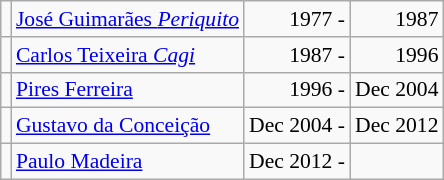<table class="wikitable" style="font-size:90%;">
<tr>
<td align=right></td>
<td><a href='#'>José Guimarães <em>Periquito</em></a></td>
<td align=right>1977 -</td>
<td align=right>1987</td>
</tr>
<tr>
<td align=right></td>
<td><a href='#'>Carlos Teixeira <em>Cagi</em></a></td>
<td align=right>1987 -</td>
<td align=right>1996</td>
</tr>
<tr>
<td align=right></td>
<td><a href='#'>Pires Ferreira</a></td>
<td align=right>1996 -</td>
<td align=right>Dec 2004</td>
</tr>
<tr>
<td align=right></td>
<td><a href='#'>Gustavo da Conceição</a></td>
<td align=right>Dec 2004 -</td>
<td align=right>Dec 2012</td>
</tr>
<tr>
<td align=right></td>
<td><a href='#'>Paulo Madeira</a></td>
<td align=right>Dec 2012 -</td>
<td></td>
</tr>
</table>
